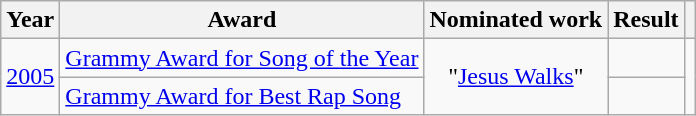<table class="wikitable sortable">
<tr>
<th>Year</th>
<th>Award</th>
<th>Nominated work</th>
<th>Result</th>
<th></th>
</tr>
<tr>
<td rowspan="2" align=center><a href='#'>2005</a></td>
<td><a href='#'>Grammy Award for Song of the Year</a></td>
<td rowspan="2" align=center>"<a href='#'>Jesus Walks</a>"</td>
<td></td>
<td rowspan="2" align=center></td>
</tr>
<tr>
<td><a href='#'>Grammy Award for Best Rap Song</a></td>
<td></td>
</tr>
</table>
